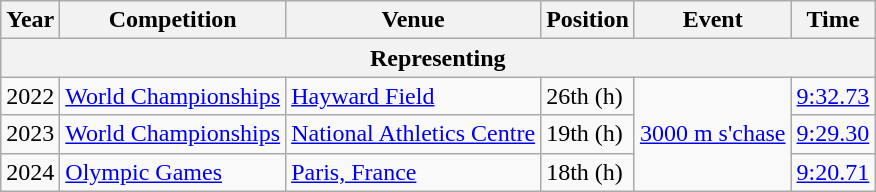<table class="wikitable">
<tr>
<th>Year</th>
<th>Competition</th>
<th>Venue</th>
<th>Position</th>
<th>Event</th>
<th>Time</th>
</tr>
<tr>
<th colspan="6">Representing </th>
</tr>
<tr>
<td>2022</td>
<td><a href='#'>World Championships</a></td>
<td><a href='#'>Hayward Field</a></td>
<td>26th (h)</td>
<td rowspan="3"><a href='#'>3000 m s'chase</a></td>
<td><a href='#'>9:32.73</a></td>
</tr>
<tr>
<td>2023</td>
<td><a href='#'>World Championships</a></td>
<td><a href='#'>National Athletics Centre</a></td>
<td>19th (h)</td>
<td><a href='#'>9:29.30</a></td>
</tr>
<tr>
<td>2024</td>
<td><a href='#'>Olympic Games</a></td>
<td><a href='#'>Paris, France</a></td>
<td>18th (h)</td>
<td><a href='#'>9:20.71</a></td>
</tr>
</table>
